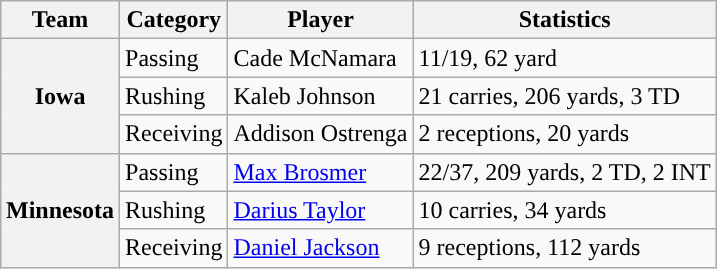<table class="wikitable" style="float:right">
<tr>
<th>Team</th>
<th>Category</th>
<th>Player</th>
<th>Statistics</th>
</tr>
<tr>
<th rowspan=3>Iowa</th>
<td>Passing</td>
<td>Cade McNamara</td>
<td>11/19, 62 yard</td>
</tr>
<tr>
<td>Rushing</td>
<td>Kaleb Johnson</td>
<td>21 carries, 206 yards, 3 TD</td>
</tr>
<tr>
<td>Receiving</td>
<td>Addison Ostrenga</td>
<td>2 receptions, 20 yards</td>
</tr>
<tr>
<th rowspan=3>Minnesota</th>
<td>Passing</td>
<td><a href='#'>Max Brosmer</a></td>
<td>22/37, 209 yards, 2 TD, 2 INT</td>
</tr>
<tr>
<td>Rushing</td>
<td><a href='#'>Darius Taylor</a></td>
<td>10 carries, 34 yards</td>
</tr>
<tr>
<td>Receiving</td>
<td><a href='#'>Daniel Jackson</a></td>
<td>9 receptions, 112 yards</td>
</tr>
</table>
